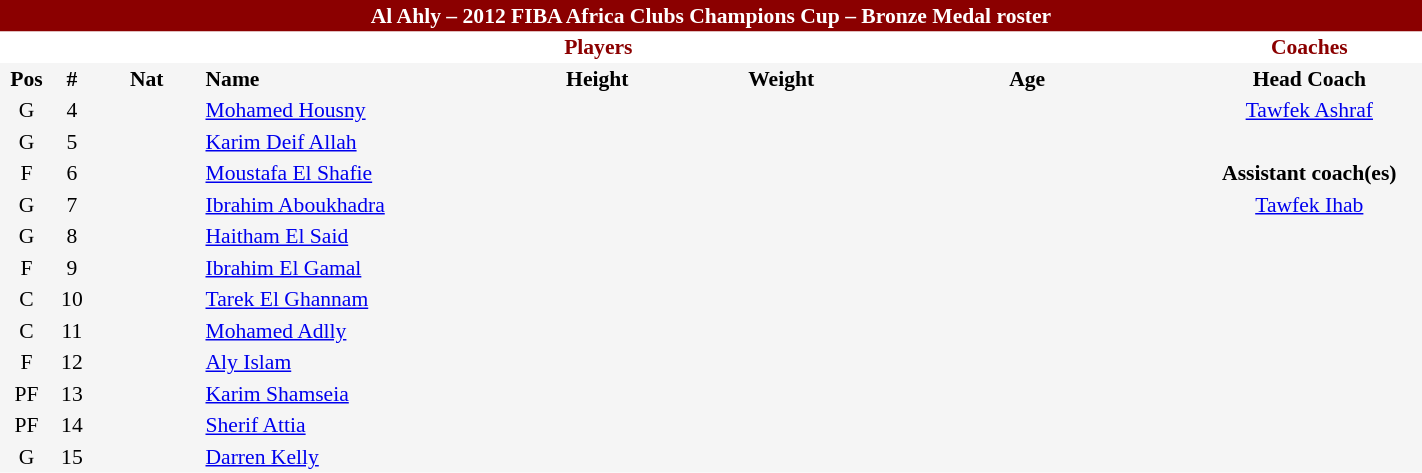<table border=0 cellpadding=2 cellspacing=0  |- bgcolor=#f5f5f5 style="text-align:center; font-size:90%;" width=75%>
<tr>
<td colspan="8" style="background: #8b0000; color: white"><strong>Al Ahly – 2012 FIBA Africa Clubs Champions Cup – Bronze Medal roster</strong></td>
</tr>
<tr>
<td colspan="7" style="background: white; color: #8b0000"><strong>Players</strong></td>
<td style="background: white; color: #8b0000"><strong>Coaches</strong></td>
</tr>
<tr style="background=#f5f5f5; color: black">
<th width=5px>Pos</th>
<th width=5px>#</th>
<th width=50px>Nat</th>
<th width=135px align=left>Name</th>
<th width=100px>Height</th>
<th width=70px>Weight</th>
<th width=160px>Age</th>
<th width=105px>Head Coach</th>
</tr>
<tr>
<td>G</td>
<td>4</td>
<td></td>
<td align=left><a href='#'>Mohamed Housny</a></td>
<td><span></span></td>
<td></td>
<td><span></span></td>
<td> <a href='#'>Tawfek Ashraf</a></td>
</tr>
<tr>
<td>G</td>
<td>5</td>
<td></td>
<td align=left><a href='#'>Karim Deif Allah</a></td>
<td><span></span></td>
<td></td>
<td><span></span></td>
</tr>
<tr>
<td>F</td>
<td>6</td>
<td></td>
<td align=left><a href='#'>Moustafa El Shafie</a></td>
<td><span></span></td>
<td></td>
<td><span></span></td>
<td><strong>Assistant coach(es)</strong></td>
</tr>
<tr>
<td>G</td>
<td>7</td>
<td></td>
<td align=left><a href='#'>Ibrahim Aboukhadra</a></td>
<td><span></span></td>
<td></td>
<td><span></span></td>
<td> <a href='#'>Tawfek Ihab</a></td>
</tr>
<tr>
<td>G</td>
<td>8</td>
<td></td>
<td align=left><a href='#'>Haitham El Said</a></td>
<td><span></span></td>
<td></td>
<td><span></span></td>
</tr>
<tr>
<td>F</td>
<td>9</td>
<td></td>
<td align=left><a href='#'>Ibrahim El Gamal</a></td>
<td><span></span></td>
<td></td>
<td><span></span></td>
</tr>
<tr>
<td>C</td>
<td>10</td>
<td></td>
<td align=left><a href='#'>Tarek El Ghannam</a></td>
<td><span></span></td>
<td></td>
<td><span></span></td>
</tr>
<tr>
<td>C</td>
<td>11</td>
<td></td>
<td align=left><a href='#'>Mohamed Adlly</a></td>
<td><span></span></td>
<td></td>
<td><span></span></td>
</tr>
<tr>
<td>F</td>
<td>12</td>
<td></td>
<td align=left><a href='#'>Aly Islam</a></td>
<td><span></span></td>
<td></td>
<td><span></span></td>
</tr>
<tr>
<td>PF</td>
<td>13</td>
<td></td>
<td align=left><a href='#'>Karim Shamseia</a></td>
<td><span></span></td>
<td></td>
<td><span></span></td>
</tr>
<tr>
<td>PF</td>
<td>14</td>
<td></td>
<td align=left><a href='#'>Sherif Attia</a></td>
<td><span></span></td>
<td></td>
<td><span></span></td>
</tr>
<tr>
<td>G</td>
<td>15</td>
<td></td>
<td align=left><a href='#'>Darren Kelly</a></td>
<td><span></span></td>
<td></td>
<td><span></span></td>
</tr>
</table>
